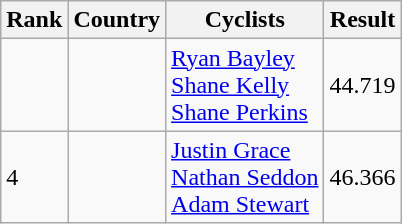<table class="wikitable">
<tr>
<th>Rank</th>
<th>Country</th>
<th>Cyclists</th>
<th>Result</th>
</tr>
<tr>
<td></td>
<td align="left"></td>
<td><a href='#'>Ryan Bayley</a><br><a href='#'>Shane Kelly</a><br><a href='#'>Shane Perkins</a></td>
<td>44.719</td>
</tr>
<tr>
<td>4</td>
<td align="left"></td>
<td><a href='#'>Justin Grace</a><br><a href='#'>Nathan Seddon</a><br><a href='#'>Adam Stewart</a></td>
<td>46.366</td>
</tr>
</table>
